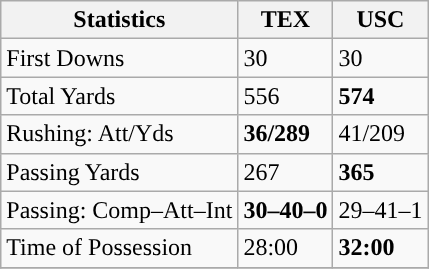<table class="wikitable" style="float: left;">
<tr>
<th>Statistics</th>
<th>TEX</th>
<th>USC</th>
</tr>
<tr>
<td>First Downs</td>
<td>30</td>
<td>30</td>
</tr>
<tr>
<td>Total Yards</td>
<td>556</td>
<td><strong>574</strong></td>
</tr>
<tr>
<td>Rushing: Att/Yds</td>
<td><strong>36/289</strong></td>
<td>41/209</td>
</tr>
<tr>
<td>Passing Yards</td>
<td>267</td>
<td><strong>365</strong></td>
</tr>
<tr>
<td>Passing: Comp–Att–Int</td>
<td><strong>30–40–0</strong></td>
<td>29–41–1</td>
</tr>
<tr>
<td>Time of Possession</td>
<td>28:00</td>
<td><strong>32:00</strong></td>
</tr>
<tr>
</tr>
</table>
